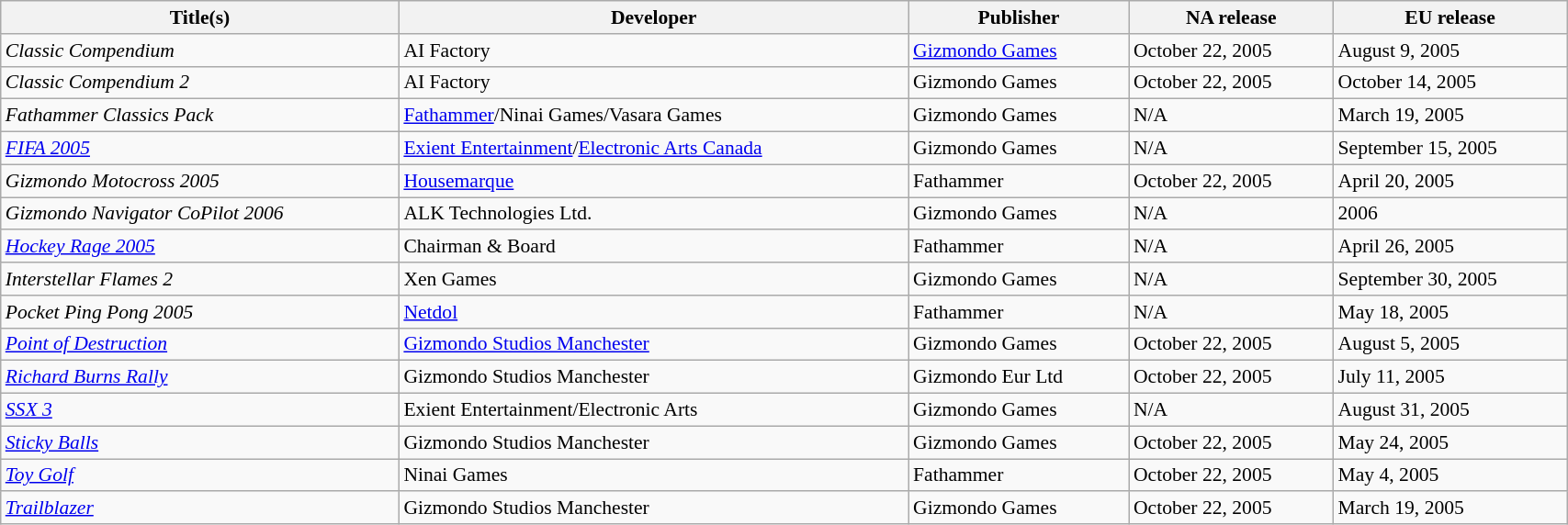<table class="wikitable sortable" style="min-width: 90%; font-size: 90%;">
<tr>
<th scope="col">Title(s)</th>
<th scope="col">Developer</th>
<th scope="col">Publisher</th>
<th scope="col">NA release</th>
<th scope="col">EU release</th>
</tr>
<tr>
<td><em>Classic Compendium</em></td>
<td>AI Factory</td>
<td><a href='#'>Gizmondo Games</a></td>
<td>October 22, 2005</td>
<td>August 9, 2005</td>
</tr>
<tr>
<td><em>Classic Compendium 2</em></td>
<td>AI Factory</td>
<td>Gizmondo Games</td>
<td>October 22, 2005</td>
<td>October 14, 2005</td>
</tr>
<tr>
<td><em>Fathammer Classics Pack</em></td>
<td><a href='#'>Fathammer</a>/Ninai Games/Vasara Games</td>
<td>Gizmondo Games</td>
<td>N/A</td>
<td>March 19, 2005</td>
</tr>
<tr>
<td><em><a href='#'>FIFA 2005</a></em></td>
<td><a href='#'>Exient Entertainment</a>/<a href='#'>Electronic Arts Canada</a></td>
<td>Gizmondo Games</td>
<td>N/A</td>
<td>September 15, 2005</td>
</tr>
<tr>
<td><em>Gizmondo Motocross 2005</em></td>
<td><a href='#'>Housemarque</a></td>
<td>Fathammer</td>
<td>October 22, 2005</td>
<td>April 20, 2005</td>
</tr>
<tr>
<td><em>Gizmondo Navigator CoPilot 2006</em></td>
<td>ALK Technologies Ltd.</td>
<td>Gizmondo Games</td>
<td>N/A</td>
<td>2006</td>
</tr>
<tr>
<td><em><a href='#'>Hockey Rage 2005</a></em></td>
<td>Chairman & Board</td>
<td>Fathammer</td>
<td>N/A</td>
<td>April 26, 2005</td>
</tr>
<tr>
<td><em>Interstellar Flames 2</em></td>
<td>Xen Games</td>
<td>Gizmondo Games</td>
<td>N/A</td>
<td>September 30, 2005</td>
</tr>
<tr>
<td><em>Pocket Ping Pong 2005</em></td>
<td><a href='#'>Netdol</a></td>
<td>Fathammer</td>
<td>N/A</td>
<td>May 18, 2005</td>
</tr>
<tr>
<td><em><a href='#'>Point of Destruction</a></em></td>
<td><a href='#'>Gizmondo Studios Manchester</a></td>
<td>Gizmondo Games</td>
<td>October 22, 2005</td>
<td>August 5, 2005</td>
</tr>
<tr>
<td><em><a href='#'>Richard Burns Rally</a></em></td>
<td>Gizmondo Studios Manchester</td>
<td>Gizmondo Eur Ltd</td>
<td>October 22, 2005</td>
<td>July 11, 2005</td>
</tr>
<tr>
<td><em><a href='#'>SSX 3</a></em></td>
<td>Exient Entertainment/Electronic Arts</td>
<td>Gizmondo Games</td>
<td>N/A</td>
<td>August 31, 2005</td>
</tr>
<tr>
<td><em><a href='#'>Sticky Balls</a></em></td>
<td>Gizmondo Studios Manchester</td>
<td>Gizmondo Games</td>
<td>October 22, 2005</td>
<td>May 24, 2005</td>
</tr>
<tr>
<td><em><a href='#'>Toy Golf</a></em></td>
<td>Ninai Games</td>
<td>Fathammer</td>
<td>October 22, 2005</td>
<td>May 4, 2005</td>
</tr>
<tr>
<td><em><a href='#'>Trailblazer</a></em></td>
<td>Gizmondo Studios Manchester</td>
<td>Gizmondo Games</td>
<td>October 22, 2005</td>
<td>March 19, 2005</td>
</tr>
</table>
